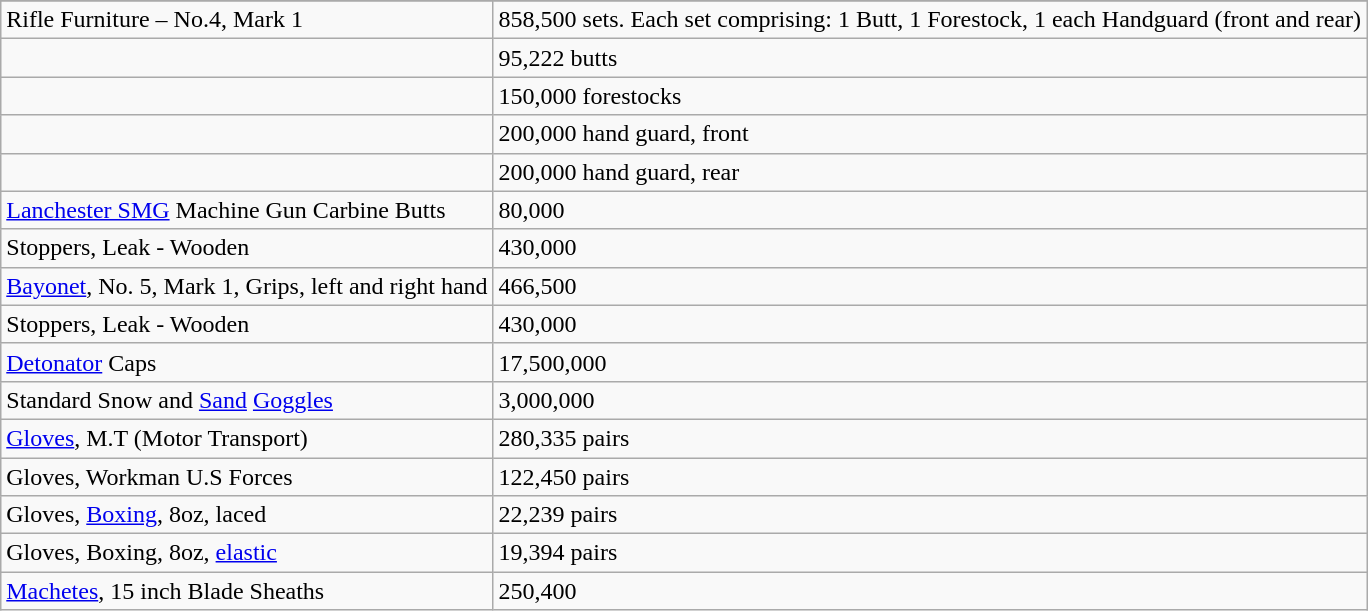<table class="wikitable">
<tr>
</tr>
<tr>
<td>Rifle Furniture – No.4, Mark 1</td>
<td>858,500 sets. Each set comprising: 1 Butt, 1 Forestock, 1 each Handguard (front and rear)</td>
</tr>
<tr>
<td></td>
<td>95,222 butts</td>
</tr>
<tr>
<td></td>
<td>150,000 forestocks</td>
</tr>
<tr>
<td></td>
<td>200,000 hand guard, front</td>
</tr>
<tr>
<td></td>
<td>200,000 hand guard, rear</td>
</tr>
<tr>
<td><a href='#'>Lanchester SMG</a> Machine Gun Carbine Butts</td>
<td>80,000</td>
</tr>
<tr>
<td>Stoppers, Leak - Wooden</td>
<td>430,000</td>
</tr>
<tr>
<td><a href='#'>Bayonet</a>, No. 5, Mark 1, Grips, left and right hand</td>
<td>466,500</td>
</tr>
<tr>
<td>Stoppers, Leak - Wooden</td>
<td>430,000</td>
</tr>
<tr>
<td><a href='#'>Detonator</a> Caps</td>
<td>17,500,000</td>
</tr>
<tr>
<td>Standard Snow and <a href='#'>Sand</a> <a href='#'>Goggles</a></td>
<td>3,000,000</td>
</tr>
<tr>
<td><a href='#'>Gloves</a>, M.T (Motor Transport)</td>
<td>280,335 pairs</td>
</tr>
<tr>
<td>Gloves, Workman U.S Forces</td>
<td>122,450 pairs</td>
</tr>
<tr>
<td>Gloves, <a href='#'>Boxing</a>, 8oz, laced</td>
<td>22,239 pairs</td>
</tr>
<tr>
<td>Gloves, Boxing, 8oz, <a href='#'>elastic</a></td>
<td>19,394 pairs</td>
</tr>
<tr>
<td><a href='#'>Machetes</a>, 15 inch Blade Sheaths</td>
<td>250,400</td>
</tr>
</table>
